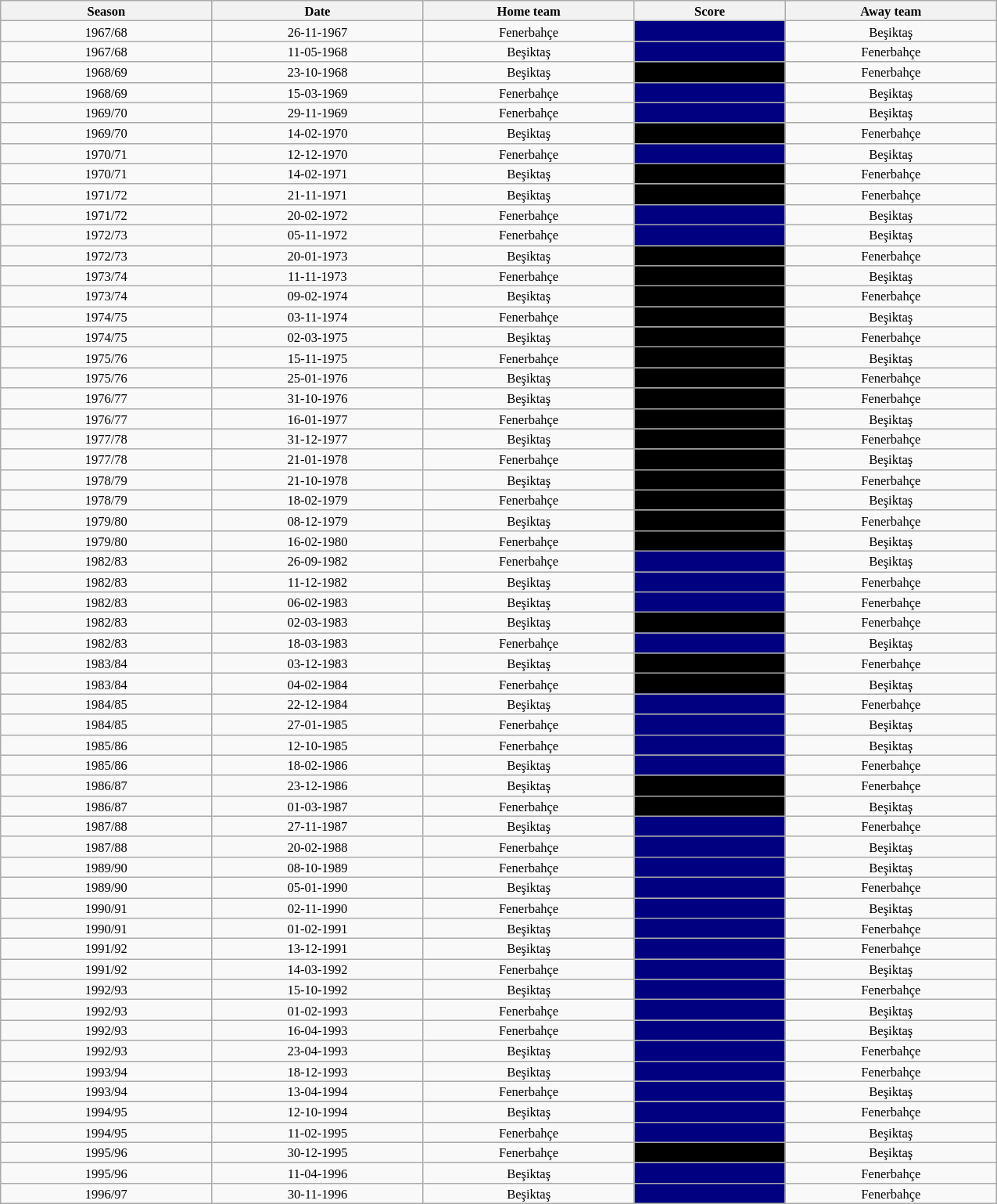<table class="wikitable" style="text-align: center; width=20%; font-size: 11px">
<tr>
<th rowspan=1 width=7%>Season</th>
<th rowspan=1 width=7%>Date</th>
<th rowspan=1 width=7%>Home team</th>
<th rowspan=1 width=5%>Score</th>
<th rowspan=1 width=7%>Away team</th>
</tr>
<tr>
<td>1967/68</td>
<td>26-11-1967</td>
<td>Fenerbahçe</td>
<td bgcolor=navy></td>
<td>Beşiktaş</td>
</tr>
<tr>
<td>1967/68</td>
<td>11-05-1968</td>
<td>Beşiktaş</td>
<td bgcolor=navy></td>
<td>Fenerbahçe</td>
</tr>
<tr>
<td>1968/69</td>
<td>23-10-1968</td>
<td>Beşiktaş</td>
<td bgcolor=black></td>
<td>Fenerbahçe</td>
</tr>
<tr>
<td>1968/69</td>
<td>15-03-1969</td>
<td>Fenerbahçe</td>
<td bgcolor=navy></td>
<td>Beşiktaş</td>
</tr>
<tr>
<td>1969/70</td>
<td>29-11-1969</td>
<td>Fenerbahçe</td>
<td bgcolor=navy></td>
<td>Beşiktaş</td>
</tr>
<tr>
<td>1969/70</td>
<td>14-02-1970</td>
<td>Beşiktaş</td>
<td bgcolor=black></td>
<td>Fenerbahçe</td>
</tr>
<tr>
<td>1970/71</td>
<td>12-12-1970</td>
<td>Fenerbahçe</td>
<td bgcolor=navy></td>
<td>Beşiktaş</td>
</tr>
<tr>
<td>1970/71</td>
<td>14-02-1971</td>
<td>Beşiktaş</td>
<td bgcolor=black></td>
<td>Fenerbahçe</td>
</tr>
<tr>
<td>1971/72</td>
<td>21-11-1971</td>
<td>Beşiktaş</td>
<td bgcolor=black></td>
<td>Fenerbahçe</td>
</tr>
<tr>
<td>1971/72</td>
<td>20-02-1972</td>
<td>Fenerbahçe</td>
<td bgcolor=navy></td>
<td>Beşiktaş</td>
</tr>
<tr>
<td>1972/73</td>
<td>05-11-1972</td>
<td>Fenerbahçe</td>
<td bgcolor=navy></td>
<td>Beşiktaş</td>
</tr>
<tr>
<td>1972/73</td>
<td>20-01-1973</td>
<td>Beşiktaş</td>
<td bgcolor=black></td>
<td>Fenerbahçe</td>
</tr>
<tr>
<td>1973/74</td>
<td>11-11-1973</td>
<td>Fenerbahçe</td>
<td bgcolor=black></td>
<td>Beşiktaş</td>
</tr>
<tr>
<td>1973/74</td>
<td>09-02-1974</td>
<td>Beşiktaş</td>
<td bgcolor=black></td>
<td>Fenerbahçe</td>
</tr>
<tr>
<td>1974/75</td>
<td>03-11-1974</td>
<td>Fenerbahçe</td>
<td bgcolor=black></td>
<td>Beşiktaş</td>
</tr>
<tr>
<td>1974/75</td>
<td>02-03-1975</td>
<td>Beşiktaş</td>
<td bgcolor=black></td>
<td>Fenerbahçe</td>
</tr>
<tr>
<td>1975/76</td>
<td>15-11-1975</td>
<td>Fenerbahçe</td>
<td bgcolor=black></td>
<td>Beşiktaş</td>
</tr>
<tr>
<td>1975/76</td>
<td>25-01-1976</td>
<td>Beşiktaş</td>
<td bgcolor=black></td>
<td>Fenerbahçe</td>
</tr>
<tr>
<td>1976/77</td>
<td>31-10-1976</td>
<td>Beşiktaş</td>
<td bgcolor=black></td>
<td>Fenerbahçe</td>
</tr>
<tr>
<td>1976/77</td>
<td>16-01-1977</td>
<td>Fenerbahçe</td>
<td bgcolor=black></td>
<td>Beşiktaş</td>
</tr>
<tr>
<td>1977/78</td>
<td>31-12-1977</td>
<td>Beşiktaş</td>
<td bgcolor=black></td>
<td>Fenerbahçe</td>
</tr>
<tr>
<td>1977/78</td>
<td>21-01-1978</td>
<td>Fenerbahçe</td>
<td bgcolor=black></td>
<td>Beşiktaş</td>
</tr>
<tr>
<td>1978/79</td>
<td>21-10-1978</td>
<td>Beşiktaş</td>
<td bgcolor=black></td>
<td>Fenerbahçe</td>
</tr>
<tr>
<td>1978/79</td>
<td>18-02-1979</td>
<td>Fenerbahçe</td>
<td bgcolor=black></td>
<td>Beşiktaş</td>
</tr>
<tr>
<td>1979/80</td>
<td>08-12-1979</td>
<td>Beşiktaş</td>
<td bgcolor=black></td>
<td>Fenerbahçe</td>
</tr>
<tr>
<td>1979/80</td>
<td>16-02-1980</td>
<td>Fenerbahçe</td>
<td bgcolor=black></td>
<td>Beşiktaş</td>
</tr>
<tr>
<td>1982/83</td>
<td>26-09-1982</td>
<td>Fenerbahçe</td>
<td bgcolor=navy></td>
<td>Beşiktaş</td>
</tr>
<tr>
<td>1982/83</td>
<td>11-12-1982</td>
<td>Beşiktaş</td>
<td bgcolor=navy></td>
<td>Fenerbahçe</td>
</tr>
<tr>
<td>1982/83</td>
<td>06-02-1983</td>
<td>Beşiktaş</td>
<td bgcolor=navy></td>
<td>Fenerbahçe</td>
</tr>
<tr>
<td>1982/83</td>
<td>02-03-1983</td>
<td>Beşiktaş</td>
<td bgcolor=black></td>
<td>Fenerbahçe</td>
</tr>
<tr>
<td>1982/83</td>
<td>18-03-1983</td>
<td>Fenerbahçe</td>
<td bgcolor=navy></td>
<td>Beşiktaş</td>
</tr>
<tr>
<td>1983/84</td>
<td>03-12-1983</td>
<td>Beşiktaş</td>
<td bgcolor=black></td>
<td>Fenerbahçe</td>
</tr>
<tr>
<td>1983/84</td>
<td>04-02-1984</td>
<td>Fenerbahçe</td>
<td bgcolor=black></td>
<td>Beşiktaş</td>
</tr>
<tr>
<td>1984/85</td>
<td>22-12-1984</td>
<td>Beşiktaş</td>
<td bgcolor=navy></td>
<td>Fenerbahçe</td>
</tr>
<tr>
<td>1984/85</td>
<td>27-01-1985</td>
<td>Fenerbahçe</td>
<td bgcolor=navy></td>
<td>Beşiktaş</td>
</tr>
<tr>
<td>1985/86</td>
<td>12-10-1985</td>
<td>Fenerbahçe</td>
<td bgcolor=navy></td>
<td>Beşiktaş</td>
</tr>
<tr>
<td>1985/86</td>
<td>18-02-1986</td>
<td>Beşiktaş</td>
<td bgcolor=navy></td>
<td>Fenerbahçe</td>
</tr>
<tr>
<td>1986/87</td>
<td>23-12-1986</td>
<td>Beşiktaş</td>
<td bgcolor=black></td>
<td>Fenerbahçe</td>
</tr>
<tr>
<td>1986/87</td>
<td>01-03-1987</td>
<td>Fenerbahçe</td>
<td bgcolor=black></td>
<td>Beşiktaş</td>
</tr>
<tr>
<td>1987/88</td>
<td>27-11-1987</td>
<td>Beşiktaş</td>
<td bgcolor=navy></td>
<td>Fenerbahçe</td>
</tr>
<tr>
<td>1987/88</td>
<td>20-02-1988</td>
<td>Fenerbahçe</td>
<td bgcolor=navy></td>
<td>Beşiktaş</td>
</tr>
<tr>
<td>1989/90</td>
<td>08-10-1989</td>
<td>Fenerbahçe</td>
<td bgcolor=navy></td>
<td>Beşiktaş</td>
</tr>
<tr>
<td>1989/90</td>
<td>05-01-1990</td>
<td>Beşiktaş</td>
<td bgcolor=navy></td>
<td>Fenerbahçe</td>
</tr>
<tr>
<td>1990/91</td>
<td>02-11-1990</td>
<td>Fenerbahçe</td>
<td bgcolor=navy></td>
<td>Beşiktaş</td>
</tr>
<tr>
<td>1990/91</td>
<td>01-02-1991</td>
<td>Beşiktaş</td>
<td bgcolor=navy></td>
<td>Fenerbahçe</td>
</tr>
<tr>
<td>1991/92</td>
<td>13-12-1991</td>
<td>Beşiktaş</td>
<td bgcolor=navy></td>
<td>Fenerbahçe</td>
</tr>
<tr>
<td>1991/92</td>
<td>14-03-1992</td>
<td>Fenerbahçe</td>
<td bgcolor=navy></td>
<td>Beşiktaş</td>
</tr>
<tr>
<td>1992/93</td>
<td>15-10-1992</td>
<td>Beşiktaş</td>
<td bgcolor=navy></td>
<td>Fenerbahçe</td>
</tr>
<tr>
<td>1992/93</td>
<td>01-02-1993</td>
<td>Fenerbahçe</td>
<td bgcolor=navy></td>
<td>Beşiktaş</td>
</tr>
<tr>
<td>1992/93</td>
<td>16-04-1993</td>
<td>Fenerbahçe</td>
<td bgcolor=navy></td>
<td>Beşiktaş</td>
</tr>
<tr>
<td>1992/93</td>
<td>23-04-1993</td>
<td>Beşiktaş</td>
<td bgcolor=navy></td>
<td>Fenerbahçe</td>
</tr>
<tr>
<td>1993/94</td>
<td>18-12-1993</td>
<td>Beşiktaş</td>
<td bgcolor=navy></td>
<td>Fenerbahçe</td>
</tr>
<tr>
<td>1993/94</td>
<td>13-04-1994</td>
<td>Fenerbahçe</td>
<td bgcolor=navy></td>
<td>Beşiktaş</td>
</tr>
<tr>
</tr>
<tr>
<td>1994/95</td>
<td>12-10-1994</td>
<td>Beşiktaş</td>
<td bgcolor=navy></td>
<td>Fenerbahçe</td>
</tr>
<tr>
<td>1994/95</td>
<td>11-02-1995</td>
<td>Fenerbahçe</td>
<td bgcolor=navy></td>
<td>Beşiktaş</td>
</tr>
<tr>
<td>1995/96</td>
<td>30-12-1995</td>
<td>Fenerbahçe</td>
<td bgcolor=black></td>
<td>Beşiktaş</td>
</tr>
<tr>
<td>1995/96</td>
<td>11-04-1996</td>
<td>Beşiktaş</td>
<td bgcolor=navy></td>
<td>Fenerbahçe</td>
</tr>
<tr>
<td>1996/97</td>
<td>30-11-1996</td>
<td>Beşiktaş</td>
<td bgcolor=navy></td>
<td>Fenerbahçe</td>
</tr>
</table>
